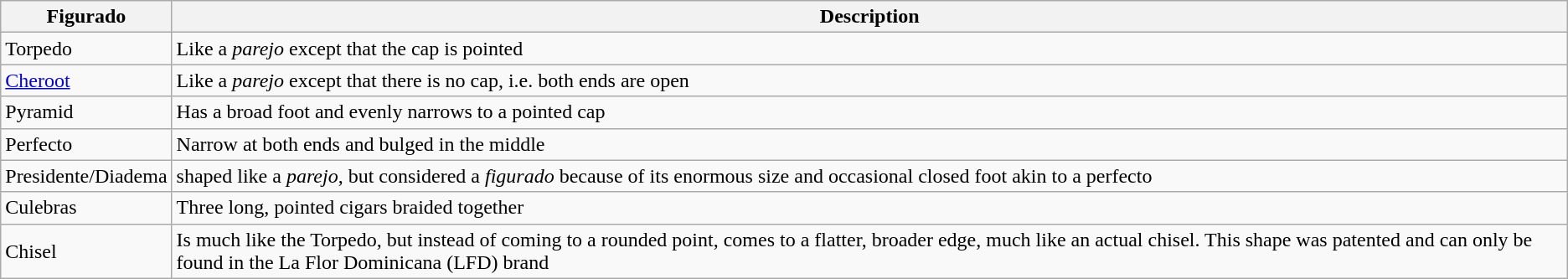<table class="wikitable">
<tr>
<th>Figurado</th>
<th>Description</th>
</tr>
<tr>
<td>Torpedo</td>
<td>Like a <em>parejo</em> except that the cap is pointed</td>
</tr>
<tr>
<td><a href='#'>Cheroot</a></td>
<td>Like a <em>parejo</em> except that there is no cap, i.e. both ends are open</td>
</tr>
<tr>
<td>Pyramid</td>
<td>Has a broad foot and evenly narrows to a pointed cap</td>
</tr>
<tr>
<td>Perfecto</td>
<td>Narrow at both ends and bulged in the middle</td>
</tr>
<tr>
<td>Presidente/Diadema</td>
<td>shaped like a <em>parejo</em>, but considered a <em>figurado</em> because of its enormous size and occasional closed foot akin to a perfecto</td>
</tr>
<tr>
<td>Culebras</td>
<td>Three long, pointed cigars braided together</td>
</tr>
<tr>
<td>Chisel</td>
<td>Is much like the Torpedo, but instead of coming to a rounded point, comes to a flatter, broader edge, much like an actual chisel. This shape was patented and can only be found in the La Flor Dominicana (LFD) brand</td>
</tr>
</table>
